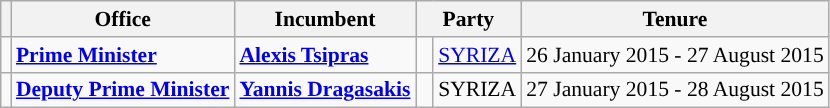<table class="wikitable" style="font-size: 90%;">
<tr>
<th></th>
<th>Office</th>
<th>Incumbent</th>
<th colspan=2>Party</th>
<th>Tenure</th>
</tr>
<tr>
<td></td>
<td><strong><a href='#'>Prime Minister</a></strong></td>
<td><strong><a href='#'>Alexis Tsipras</a></strong></td>
<td width=5px style="background-color: "></td>
<td><a href='#'>SYRIZA</a></td>
<td>26 January 2015 - 27 August 2015</td>
</tr>
<tr>
<td></td>
<td><strong><a href='#'>Deputy Prime Minister</a></strong></td>
<td><strong><a href='#'>Yannis Dragasakis</a></strong></td>
<td width=5px style="background-color: "></td>
<td>SYRIZA</td>
<td>27 January 2015 - 28 August 2015</td>
</tr>
</table>
